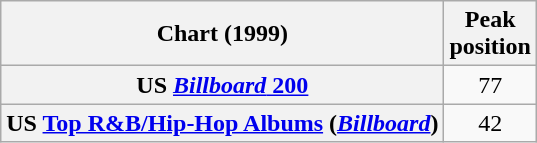<table class="wikitable sortable plainrowheaders"  style="text-align:center;">
<tr>
<th scope="col">Chart (1999)</th>
<th scope="col">Peak<br>position</th>
</tr>
<tr>
<th scope="row">US <a href='#'><em>Billboard</em> 200</a></th>
<td>77</td>
</tr>
<tr>
<th scope="row">US <a href='#'>Top R&B/Hip-Hop Albums</a> (<em><a href='#'>Billboard</a></em>)</th>
<td>42</td>
</tr>
</table>
